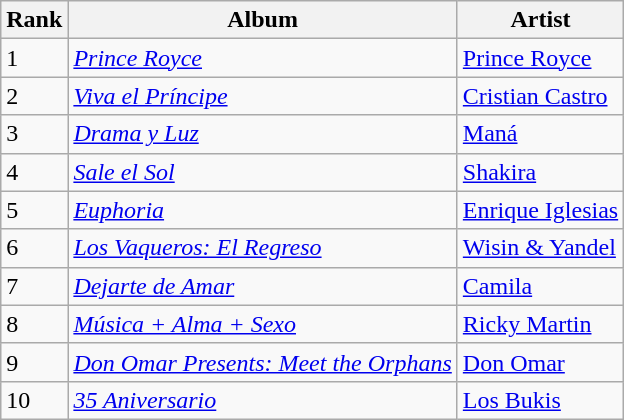<table class="wikitable sortable">
<tr>
<th>Rank</th>
<th>Album</th>
<th>Artist</th>
</tr>
<tr>
<td>1</td>
<td><em><a href='#'>Prince Royce</a></em></td>
<td><a href='#'>Prince Royce</a></td>
</tr>
<tr>
<td>2</td>
<td><em><a href='#'>Viva el Príncipe</a></em></td>
<td><a href='#'>Cristian Castro</a></td>
</tr>
<tr>
<td>3</td>
<td><em><a href='#'>Drama y Luz</a></em></td>
<td><a href='#'>Maná</a></td>
</tr>
<tr>
<td>4</td>
<td><em><a href='#'>Sale el Sol</a></em></td>
<td><a href='#'>Shakira</a></td>
</tr>
<tr>
<td>5</td>
<td><em><a href='#'>Euphoria</a></em></td>
<td><a href='#'>Enrique Iglesias</a></td>
</tr>
<tr>
<td>6</td>
<td><em><a href='#'>Los Vaqueros: El Regreso</a></em></td>
<td><a href='#'>Wisin & Yandel</a></td>
</tr>
<tr>
<td>7</td>
<td><em><a href='#'>Dejarte de Amar</a></em></td>
<td><a href='#'>Camila</a></td>
</tr>
<tr>
<td>8</td>
<td><em><a href='#'>Música + Alma + Sexo</a></em></td>
<td><a href='#'>Ricky Martin</a></td>
</tr>
<tr>
<td>9</td>
<td><em><a href='#'>Don Omar Presents: Meet the Orphans</a></em></td>
<td><a href='#'>Don Omar</a></td>
</tr>
<tr>
<td>10</td>
<td><em><a href='#'>35 Aniversario</a></em></td>
<td><a href='#'>Los Bukis</a></td>
</tr>
</table>
